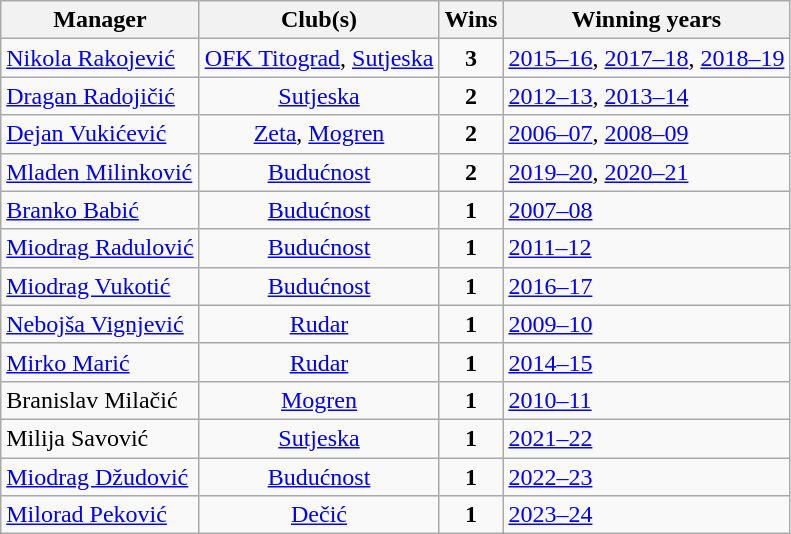<table class="wikitable">
<tr>
<th>Manager</th>
<th>Club(s)</th>
<th>Wins</th>
<th>Winning years</th>
</tr>
<tr>
<td> <a href='#'>Nikola Rakojević</a></td>
<td style="text-align:center"><a href='#'>OFK Titograd</a>, <a href='#'>Sutjeska</a></td>
<td style="text-align:center;"><strong>3</strong></td>
<td><a href='#'>2015–16</a>, <a href='#'>2017–18</a>, <a href='#'>2018–19</a></td>
</tr>
<tr>
<td> <a href='#'>Dragan Radojičić</a></td>
<td style="text-align:center"><a href='#'>Sutjeska</a></td>
<td style="text-align:center;"><strong>2</strong></td>
<td><a href='#'>2012–13</a>, <a href='#'>2013–14</a></td>
</tr>
<tr>
<td> <a href='#'>Dejan Vukićević</a></td>
<td style="text-align:center"><a href='#'>Zeta</a>, <a href='#'>Mogren</a></td>
<td style="text-align:center;"><strong>2</strong></td>
<td><a href='#'>2006–07</a>, <a href='#'>2008–09</a></td>
</tr>
<tr>
<td> <a href='#'>Mladen Milinković</a></td>
<td style="text-align:center"><a href='#'>Budućnost</a></td>
<td style="text-align:center;"><strong>2</strong></td>
<td><a href='#'>2019–20</a>, <a href='#'>2020–21</a></td>
</tr>
<tr>
<td> <a href='#'>Branko Babić</a></td>
<td style="text-align:center"><a href='#'>Budućnost</a></td>
<td style="text-align:center;"><strong>1</strong></td>
<td><a href='#'>2007–08</a></td>
</tr>
<tr>
<td> <a href='#'>Miodrag Radulović</a></td>
<td style="text-align:center"><a href='#'>Budućnost</a></td>
<td style="text-align:center;"><strong>1</strong></td>
<td><a href='#'>2011–12</a></td>
</tr>
<tr>
<td> <a href='#'>Miodrag Vukotić</a></td>
<td style="text-align:center"><a href='#'>Budućnost</a></td>
<td style="text-align:center;"><strong>1</strong></td>
<td><a href='#'>2016–17</a></td>
</tr>
<tr>
<td> <a href='#'>Nebojša Vignjević</a></td>
<td style="text-align:center"><a href='#'>Rudar</a></td>
<td style="text-align:center;"><strong>1</strong></td>
<td><a href='#'>2009–10</a></td>
</tr>
<tr>
<td> <a href='#'>Mirko Marić</a></td>
<td style="text-align:center"><a href='#'>Rudar</a></td>
<td style="text-align:center;"><strong>1</strong></td>
<td><a href='#'>2014–15</a></td>
</tr>
<tr>
<td> Branislav Milačić</td>
<td style="text-align:center"><a href='#'>Mogren</a></td>
<td style="text-align:center;"><strong>1</strong></td>
<td><a href='#'>2010–11</a></td>
</tr>
<tr>
<td> Milija Savović</td>
<td style="text-align:center"><a href='#'>Sutjeska</a></td>
<td style="text-align:center;"><strong>1</strong></td>
<td><a href='#'>2021–22</a></td>
</tr>
<tr>
<td> <a href='#'>Miodrag Džudović</a></td>
<td style="text-align:center"><a href='#'>Budućnost</a></td>
<td style="text-align:center;"><strong>1</strong></td>
<td><a href='#'>2022–23</a></td>
</tr>
<tr>
<td> <a href='#'>Milorad Peković</a></td>
<td style="text-align:center"><a href='#'>Dečić</a></td>
<td style="text-align:center;"><strong>1</strong></td>
<td><a href='#'>2023–24</a></td>
</tr>
</table>
